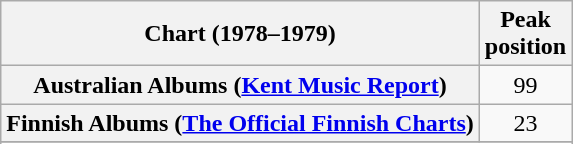<table class="wikitable sortable plainrowheaders">
<tr>
<th>Chart (1978–1979)</th>
<th>Peak<br>position</th>
</tr>
<tr>
<th scope="row">Australian Albums (<a href='#'>Kent Music Report</a>)</th>
<td align="center">99</td>
</tr>
<tr>
<th scope="row">Finnish Albums (<a href='#'>The Official Finnish Charts</a>)</th>
<td align="center">23</td>
</tr>
<tr>
</tr>
<tr>
</tr>
<tr>
</tr>
</table>
